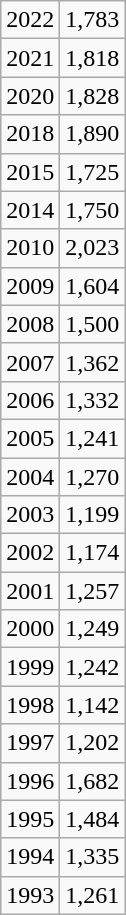<table class="wikitable">
<tr>
<td>2022</td>
<td>1,783</td>
</tr>
<tr>
<td>2021</td>
<td>1,818</td>
</tr>
<tr>
<td>2020</td>
<td>1,828</td>
</tr>
<tr>
<td>2018</td>
<td>1,890</td>
</tr>
<tr>
<td>2015</td>
<td>1,725</td>
</tr>
<tr>
<td>2014</td>
<td>1,750</td>
</tr>
<tr>
<td>2010</td>
<td>2,023</td>
</tr>
<tr>
<td>2009</td>
<td>1,604</td>
</tr>
<tr>
<td>2008</td>
<td>1,500</td>
</tr>
<tr>
<td>2007</td>
<td>1,362</td>
</tr>
<tr>
<td>2006</td>
<td>1,332</td>
</tr>
<tr>
<td>2005</td>
<td>1,241</td>
</tr>
<tr>
<td>2004</td>
<td>1,270</td>
</tr>
<tr>
<td>2003</td>
<td>1,199</td>
</tr>
<tr>
<td>2002</td>
<td>1,174</td>
</tr>
<tr>
<td>2001</td>
<td>1,257</td>
</tr>
<tr>
<td>2000</td>
<td>1,249</td>
</tr>
<tr>
<td>1999</td>
<td>1,242</td>
</tr>
<tr>
<td>1998</td>
<td>1,142</td>
</tr>
<tr>
<td>1997</td>
<td>1,202</td>
</tr>
<tr>
<td>1996</td>
<td>1,682</td>
</tr>
<tr>
<td>1995</td>
<td>1,484</td>
</tr>
<tr>
<td>1994</td>
<td>1,335</td>
</tr>
<tr>
<td>1993</td>
<td>1,261</td>
</tr>
</table>
